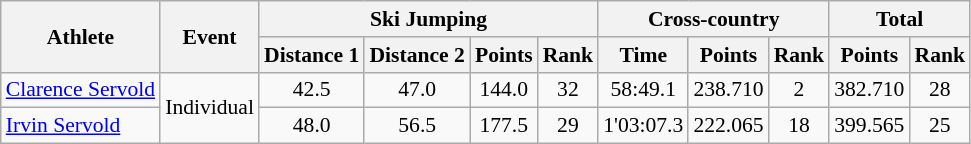<table class="wikitable" style="font-size:90%">
<tr>
<th rowspan="2">Athlete</th>
<th rowspan="2">Event</th>
<th colspan="4">Ski Jumping</th>
<th colspan="3">Cross-country</th>
<th colspan="2">Total</th>
</tr>
<tr>
<th>Distance 1</th>
<th>Distance 2</th>
<th>Points</th>
<th>Rank</th>
<th>Time</th>
<th>Points</th>
<th>Rank</th>
<th>Points</th>
<th>Rank</th>
</tr>
<tr>
<td><a href='#'>Clarence Servold</a></td>
<td rowspan="2">Individual</td>
<td align="center">42.5</td>
<td align="center">47.0</td>
<td align="center">144.0</td>
<td align="center">32</td>
<td align="center">58:49.1</td>
<td align="center">238.710</td>
<td align="center">2</td>
<td align="center">382.710</td>
<td align="center">28</td>
</tr>
<tr>
<td><a href='#'>Irvin Servold</a></td>
<td align="center">48.0</td>
<td align="center">56.5</td>
<td align="center">177.5</td>
<td align="center">29</td>
<td align="center">1'03:07.3</td>
<td align="center">222.065</td>
<td align="center">18</td>
<td align="center">399.565</td>
<td align="center">25</td>
</tr>
</table>
